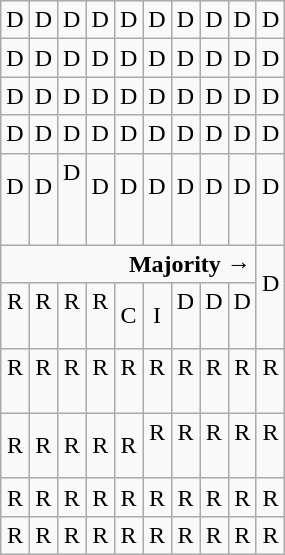<table class="wikitable" style="text-align:center">
<tr>
<td>D</td>
<td>D</td>
<td>D</td>
<td>D</td>
<td>D</td>
<td>D</td>
<td>D</td>
<td>D</td>
<td>D</td>
<td>D</td>
</tr>
<tr>
<td width=10% >D</td>
<td width=10% >D</td>
<td width=10% >D</td>
<td width=10% >D</td>
<td width=10% >D</td>
<td width=10% >D</td>
<td width=10% >D</td>
<td width=10% >D</td>
<td width=10% >D</td>
<td width=10% >D</td>
</tr>
<tr>
<td>D</td>
<td>D</td>
<td>D</td>
<td>D</td>
<td>D</td>
<td>D</td>
<td>D</td>
<td>D</td>
<td>D</td>
<td>D</td>
</tr>
<tr>
<td>D</td>
<td>D</td>
<td>D</td>
<td>D</td>
<td>D</td>
<td>D</td>
<td>D</td>
<td>D</td>
<td>D</td>
<td>D</td>
</tr>
<tr>
<td>D<br><br></td>
<td>D<br><br></td>
<td>D<br><br><br></td>
<td>D<br><br></td>
<td>D<br><br></td>
<td>D<br><br></td>
<td>D<br><br></td>
<td>D<br><br></td>
<td>D<br><br></td>
<td>D<br><br></td>
</tr>
<tr>
<td colspan=9 align=right><strong>Majority →</strong></td>
<td rowspan=2 >D<br><br></td>
</tr>
<tr>
<td>R<br><br></td>
<td>R<br><br></td>
<td>R<br><br></td>
<td>R<br><br></td>
<td>C</td>
<td>I</td>
<td>D<br><br></td>
<td>D<br><br></td>
<td>D<br><br></td>
</tr>
<tr>
<td>R<br><br></td>
<td>R<br><br></td>
<td>R<br><br></td>
<td>R<br><br></td>
<td>R<br><br></td>
<td>R<br><br></td>
<td>R<br><br></td>
<td>R<br><br></td>
<td>R<br><br></td>
<td>R<br><br></td>
</tr>
<tr>
<td>R</td>
<td>R</td>
<td>R</td>
<td>R</td>
<td>R</td>
<td>R<br><br></td>
<td>R<br><br></td>
<td>R<br><br></td>
<td>R<br><br></td>
<td>R<br><br></td>
</tr>
<tr>
<td>R</td>
<td>R</td>
<td>R</td>
<td>R</td>
<td>R</td>
<td>R</td>
<td>R</td>
<td>R</td>
<td>R</td>
<td>R</td>
</tr>
<tr>
<td>R</td>
<td>R</td>
<td>R</td>
<td>R</td>
<td>R</td>
<td>R</td>
<td>R</td>
<td>R</td>
<td>R</td>
<td>R</td>
</tr>
</table>
